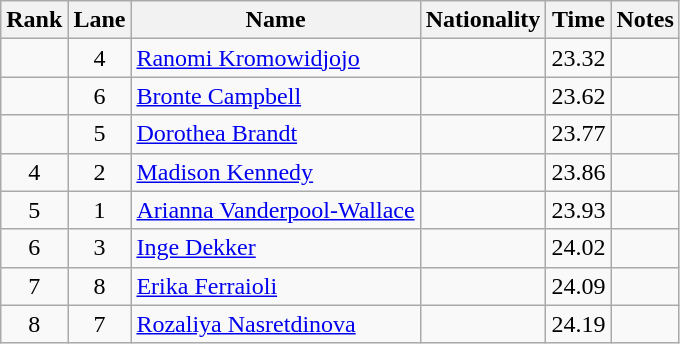<table class="wikitable sortable" style="text-align:center">
<tr>
<th>Rank</th>
<th>Lane</th>
<th>Name</th>
<th>Nationality</th>
<th>Time</th>
<th>Notes</th>
</tr>
<tr>
<td></td>
<td>4</td>
<td align=left><a href='#'>Ranomi Kromowidjojo</a></td>
<td align=left></td>
<td>23.32</td>
<td></td>
</tr>
<tr>
<td></td>
<td>6</td>
<td align=left><a href='#'>Bronte Campbell</a></td>
<td align=left></td>
<td>23.62</td>
<td></td>
</tr>
<tr>
<td></td>
<td>5</td>
<td align=left><a href='#'>Dorothea Brandt</a></td>
<td align=left></td>
<td>23.77</td>
<td></td>
</tr>
<tr>
<td>4</td>
<td>2</td>
<td align=left><a href='#'>Madison Kennedy</a></td>
<td align=left></td>
<td>23.86</td>
<td></td>
</tr>
<tr>
<td>5</td>
<td>1</td>
<td align=left><a href='#'>Arianna Vanderpool-Wallace</a></td>
<td align=left></td>
<td>23.93</td>
<td></td>
</tr>
<tr>
<td>6</td>
<td>3</td>
<td align=left><a href='#'>Inge Dekker</a></td>
<td align=left></td>
<td>24.02</td>
<td></td>
</tr>
<tr>
<td>7</td>
<td>8</td>
<td align=left><a href='#'>Erika Ferraioli</a></td>
<td align=left></td>
<td>24.09</td>
<td></td>
</tr>
<tr>
<td>8</td>
<td>7</td>
<td align=left><a href='#'>Rozaliya Nasretdinova</a></td>
<td align=left></td>
<td>24.19</td>
<td></td>
</tr>
</table>
